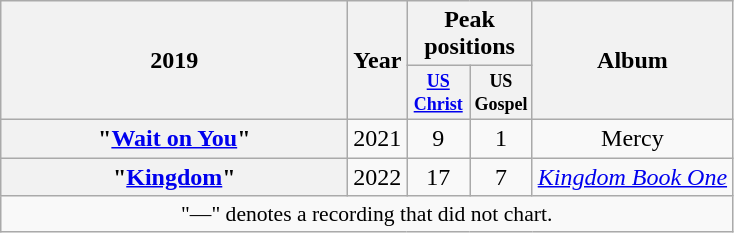<table class="wikitable plainrowheaders" style="text-align:center;">
<tr>
<th rowspan="2" style="width:14em;">2019</th>
<th rowspan="2">Year</th>
<th colspan="2">Peak<br>positions</th>
<th rowspan="2">Album</th>
</tr>
<tr style="font-size:smaller;">
<th scope="col" style="width:3em;font-size:90%;"><a href='#'>US<br>Christ</a></th>
<th scope="col" style="width:3em;font-size:90%;">US<br>Gospel</th>
</tr>
<tr>
<th scope="row">"<a href='#'>Wait on You</a>"<br></th>
<td>2021</td>
<td>9<br></td>
<td>1<br></td>
<td>Mercy</td>
</tr>
<tr>
<th scope="row">"<a href='#'>Kingdom</a>" <br></th>
<td>2022</td>
<td>17<br></td>
<td>7<br></td>
<td><em><a href='#'>Kingdom Book One</a></em></td>
</tr>
<tr>
<td colspan="5" style="font-size:90%">"—" denotes a recording that did not chart.</td>
</tr>
</table>
